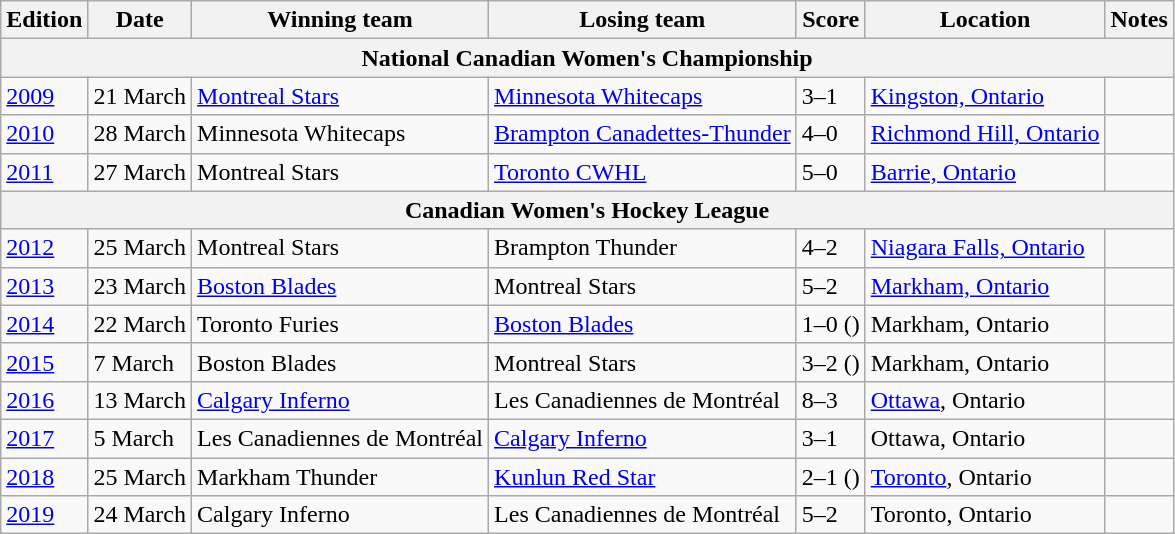<table class="wikitable">
<tr>
<th>Edition</th>
<th>Date</th>
<th>Winning team</th>
<th>Losing team</th>
<th>Score</th>
<th>Location</th>
<th>Notes</th>
</tr>
<tr>
<th colspan="7">National Canadian Women's Championship</th>
</tr>
<tr>
<td><a href='#'>2009</a></td>
<td>21 March</td>
<td><a href='#'>Montreal Stars</a></td>
<td><a href='#'>Minnesota Whitecaps</a></td>
<td>3–1</td>
<td><a href='#'>Kingston, Ontario</a></td>
<td></td>
</tr>
<tr>
<td><a href='#'>2010</a></td>
<td>28 March</td>
<td>Minnesota Whitecaps</td>
<td><a href='#'>Brampton Canadettes-Thunder</a></td>
<td>4–0</td>
<td><a href='#'>Richmond Hill, Ontario</a></td>
<td></td>
</tr>
<tr>
<td><a href='#'>2011</a></td>
<td>27 March</td>
<td>Montreal Stars</td>
<td><a href='#'>Toronto CWHL</a></td>
<td>5–0</td>
<td><a href='#'>Barrie, Ontario</a></td>
<td></td>
</tr>
<tr>
<th colspan="7">Canadian Women's Hockey League</th>
</tr>
<tr>
<td><a href='#'>2012</a></td>
<td>25 March</td>
<td>Montreal Stars</td>
<td>Brampton Thunder</td>
<td>4–2</td>
<td><a href='#'>Niagara Falls, Ontario</a></td>
<td></td>
</tr>
<tr>
<td><a href='#'>2013</a></td>
<td>23 March</td>
<td><a href='#'>Boston Blades</a></td>
<td>Montreal Stars</td>
<td>5–2</td>
<td><a href='#'>Markham, Ontario</a></td>
<td></td>
</tr>
<tr>
<td><a href='#'>2014</a></td>
<td>22 March</td>
<td>Toronto Furies</td>
<td><a href='#'>Boston Blades</a></td>
<td>1–0 ()</td>
<td>Markham, Ontario</td>
<td></td>
</tr>
<tr>
<td><a href='#'>2015</a></td>
<td>7 March</td>
<td>Boston Blades</td>
<td>Montreal Stars</td>
<td>3–2 ()</td>
<td>Markham, Ontario</td>
<td></td>
</tr>
<tr>
<td><a href='#'>2016</a></td>
<td>13 March</td>
<td><a href='#'>Calgary Inferno</a></td>
<td>Les Canadiennes de Montréal</td>
<td>8–3</td>
<td><a href='#'>Ottawa</a>, Ontario</td>
<td></td>
</tr>
<tr>
<td><a href='#'>2017</a></td>
<td>5 March</td>
<td>Les Canadiennes de Montréal</td>
<td><a href='#'>Calgary Inferno</a></td>
<td>3–1</td>
<td>Ottawa, Ontario</td>
<td></td>
</tr>
<tr>
<td><a href='#'>2018</a></td>
<td>25 March</td>
<td>Markham Thunder</td>
<td><a href='#'>Kunlun Red Star</a></td>
<td>2–1 ()</td>
<td><a href='#'>Toronto</a>, Ontario</td>
<td></td>
</tr>
<tr>
<td><a href='#'>2019</a></td>
<td>24 March</td>
<td>Calgary Inferno</td>
<td>Les Canadiennes de Montréal</td>
<td>5–2</td>
<td>Toronto, Ontario</td>
<td></td>
</tr>
</table>
